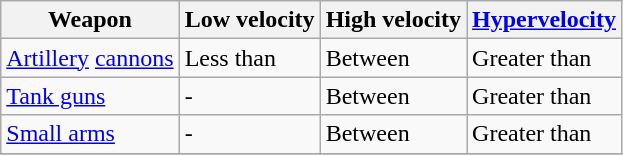<table class="wikitable">
<tr>
<th>Weapon</th>
<th>Low velocity</th>
<th>High velocity</th>
<th><a href='#'>Hypervelocity</a></th>
</tr>
<tr>
<td><a href='#'>Artillery</a> <a href='#'>cannons</a></td>
<td>Less than </td>
<td>Between </td>
<td>Greater than </td>
</tr>
<tr>
<td><a href='#'>Tank guns</a></td>
<td>-</td>
<td>Between </td>
<td>Greater than </td>
</tr>
<tr>
<td><a href='#'>Small arms</a></td>
<td>-</td>
<td>Between </td>
<td>Greater than </td>
</tr>
<tr>
</tr>
</table>
